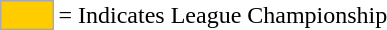<table>
<tr>
<td style="background-color:#FFCC00; border:1px solid #aaaaaa; width:2em;"></td>
<td>= Indicates League Championship</td>
</tr>
</table>
